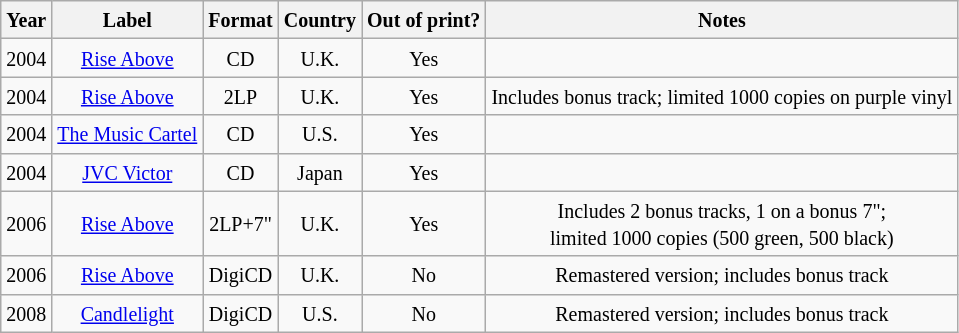<table class="wikitable" style="text-align:center;">
<tr>
<th><small>Year</small></th>
<th><small>Label</small></th>
<th><small>Format</small></th>
<th><small>Country</small></th>
<th><small>Out of print?</small></th>
<th><small>Notes</small></th>
</tr>
<tr>
<td><small>2004</small></td>
<td><small><a href='#'>Rise Above</a></small></td>
<td><small>CD</small></td>
<td><small>U.K.</small></td>
<td><small>Yes</small></td>
<td></td>
</tr>
<tr>
<td><small>2004</small></td>
<td><small><a href='#'>Rise Above</a></small></td>
<td><small>2LP</small></td>
<td><small>U.K.</small></td>
<td><small>Yes</small></td>
<td><small>Includes bonus track; limited 1000 copies on purple vinyl</small></td>
</tr>
<tr>
<td><small>2004</small></td>
<td><small><a href='#'>The Music Cartel</a></small></td>
<td><small>CD</small></td>
<td><small>U.S.</small></td>
<td><small>Yes</small></td>
<td></td>
</tr>
<tr>
<td><small>2004</small></td>
<td><small><a href='#'>JVC Victor</a></small></td>
<td><small>CD</small></td>
<td><small>Japan</small></td>
<td><small>Yes</small></td>
<td></td>
</tr>
<tr>
<td><small>2006</small></td>
<td><small><a href='#'>Rise Above</a></small></td>
<td><small>2LP+7"</small></td>
<td><small>U.K.</small></td>
<td><small>Yes</small></td>
<td><small>Includes 2 bonus tracks, 1 on a bonus 7";<br>limited 1000 copies (500 green, 500 black)</small></td>
</tr>
<tr>
<td><small>2006</small></td>
<td><small><a href='#'>Rise Above</a></small></td>
<td><small>DigiCD</small></td>
<td><small>U.K.</small></td>
<td><small>No</small></td>
<td><small>Remastered version; includes bonus track</small></td>
</tr>
<tr>
<td><small>2008</small></td>
<td><small><a href='#'>Candlelight</a></small></td>
<td><small>DigiCD</small></td>
<td><small>U.S.</small></td>
<td><small>No</small></td>
<td><small>Remastered version; includes bonus track</small></td>
</tr>
</table>
